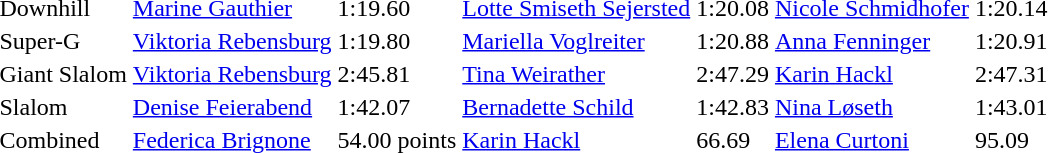<table>
<tr>
<td>Downhill</td>
<td><a href='#'>Marine Gauthier</a><br></td>
<td>1:19.60</td>
<td><a href='#'>Lotte Smiseth Sejersted</a><br></td>
<td>1:20.08</td>
<td><a href='#'>Nicole Schmidhofer</a><br></td>
<td>1:20.14</td>
</tr>
<tr>
<td>Super-G</td>
<td><a href='#'>Viktoria Rebensburg</a><br></td>
<td>1:19.80</td>
<td><a href='#'>Mariella Voglreiter</a><br></td>
<td>1:20.88</td>
<td><a href='#'>Anna Fenninger</a><br></td>
<td>1:20.91</td>
</tr>
<tr>
<td>Giant Slalom</td>
<td><a href='#'>Viktoria Rebensburg</a><br></td>
<td>2:45.81</td>
<td><a href='#'>Tina Weirather</a><br></td>
<td>2:47.29</td>
<td><a href='#'>Karin Hackl</a><br></td>
<td>2:47.31</td>
</tr>
<tr>
<td>Slalom</td>
<td><a href='#'>Denise Feierabend</a><br></td>
<td>1:42.07</td>
<td><a href='#'>Bernadette Schild</a><br></td>
<td>1:42.83</td>
<td><a href='#'>Nina Løseth</a><br></td>
<td>1:43.01</td>
</tr>
<tr>
<td>Combined</td>
<td><a href='#'>Federica Brignone</a><br></td>
<td>54.00 points</td>
<td><a href='#'>Karin Hackl</a><br></td>
<td>66.69</td>
<td><a href='#'>Elena Curtoni</a><br></td>
<td>95.09</td>
</tr>
</table>
